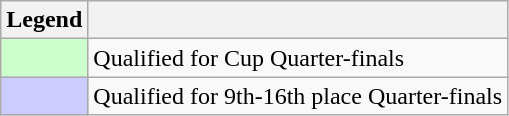<table class="wikitable">
<tr>
<th>Legend</th>
<th></th>
</tr>
<tr>
<td bgcolor="ccffcc"></td>
<td>Qualified for Cup Quarter-finals</td>
</tr>
<tr>
<td bgcolor="ccccff"></td>
<td>Qualified for 9th-16th place Quarter-finals</td>
</tr>
</table>
